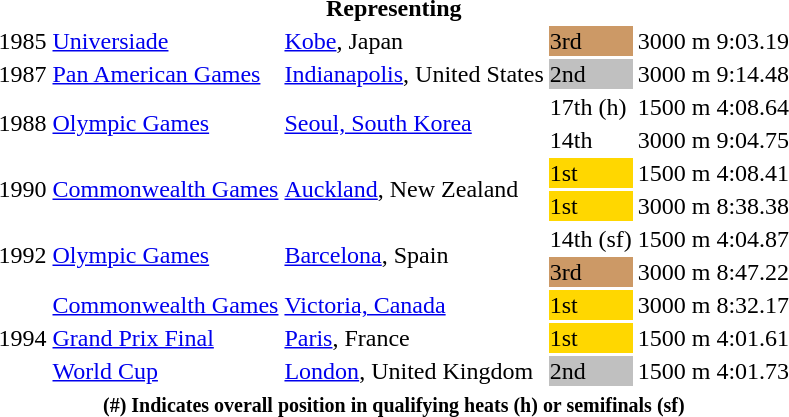<table>
<tr>
<th colspan=6>Representing </th>
</tr>
<tr>
<td>1985</td>
<td><a href='#'>Universiade</a></td>
<td><a href='#'>Kobe</a>, Japan</td>
<td bgcolor=cc9966>3rd</td>
<td>3000 m</td>
<td>9:03.19</td>
</tr>
<tr>
<td>1987</td>
<td><a href='#'>Pan American Games</a></td>
<td><a href='#'>Indianapolis</a>, United States</td>
<td bgcolor=silver>2nd</td>
<td>3000 m</td>
<td>9:14.48</td>
</tr>
<tr>
<td rowspan=2>1988</td>
<td rowspan=2><a href='#'>Olympic Games</a></td>
<td rowspan=2><a href='#'>Seoul, South Korea</a></td>
<td>17th (h)</td>
<td>1500 m</td>
<td>4:08.64</td>
</tr>
<tr>
<td>14th</td>
<td>3000 m</td>
<td>9:04.75</td>
</tr>
<tr>
<td rowspan=2>1990</td>
<td rowspan=2><a href='#'>Commonwealth Games</a></td>
<td rowspan=2><a href='#'>Auckland</a>, New Zealand</td>
<td bgcolor=gold>1st</td>
<td>1500 m</td>
<td>4:08.41</td>
</tr>
<tr>
<td bgcolor=gold>1st</td>
<td>3000 m</td>
<td>8:38.38</td>
</tr>
<tr>
<td rowspan=2>1992</td>
<td rowspan=2><a href='#'>Olympic Games</a></td>
<td rowspan=2><a href='#'>Barcelona</a>, Spain</td>
<td>14th (sf)</td>
<td>1500 m</td>
<td>4:04.87</td>
</tr>
<tr>
<td bgcolor=cc9966>3rd</td>
<td>3000 m</td>
<td>8:47.22</td>
</tr>
<tr>
<td rowspan=3>1994</td>
<td><a href='#'>Commonwealth Games</a></td>
<td><a href='#'>Victoria, Canada</a></td>
<td bgcolor=gold>1st</td>
<td>3000 m</td>
<td>8:32.17</td>
</tr>
<tr>
<td><a href='#'>Grand Prix Final</a></td>
<td><a href='#'>Paris</a>, France</td>
<td bgcolor=gold>1st</td>
<td>1500 m</td>
<td>4:01.61</td>
</tr>
<tr>
<td><a href='#'>World Cup</a></td>
<td><a href='#'>London</a>, United Kingdom</td>
<td bgcolor=silver>2nd</td>
<td>1500 m</td>
<td>4:01.73</td>
</tr>
<tr>
<th colspan=6><small>(#) Indicates overall position in qualifying heats (h) or semifinals (sf)</small></th>
</tr>
</table>
